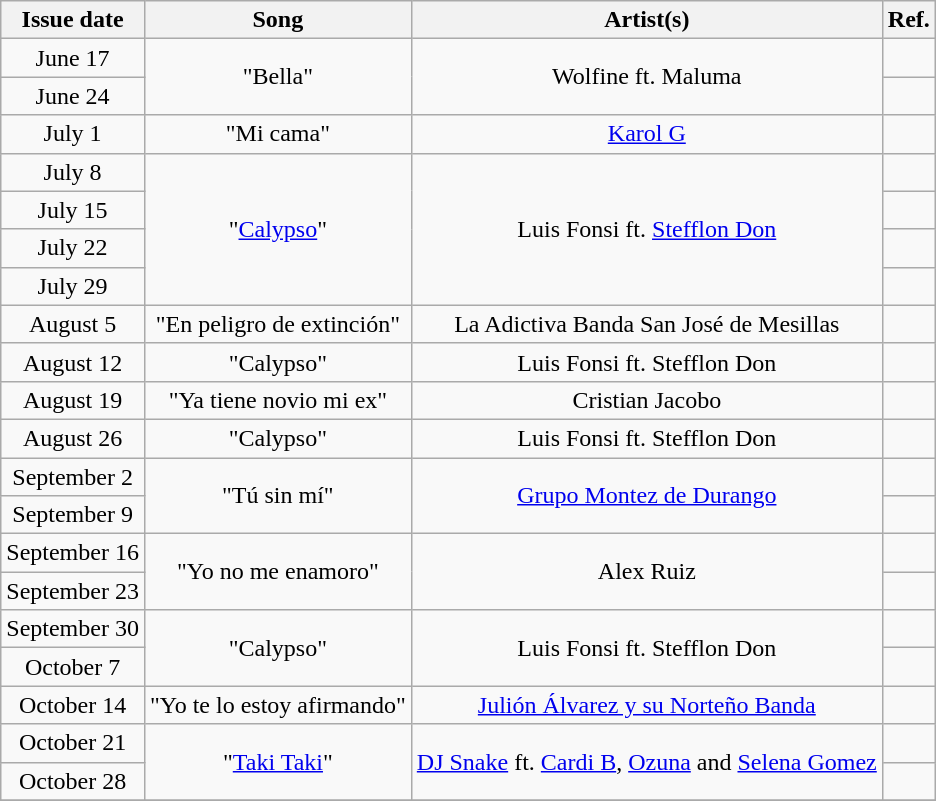<table class="wikitable plainrowheaders" style="text-align: center;">
<tr>
<th>Issue date</th>
<th>Song</th>
<th>Artist(s)</th>
<th>Ref.</th>
</tr>
<tr>
<td>June 17</td>
<td rowspan="2">"Bella"</td>
<td rowspan="2">Wolfine ft. Maluma</td>
<td></td>
</tr>
<tr>
<td>June 24</td>
<td></td>
</tr>
<tr>
<td>July 1</td>
<td rowspan="1">"Mi cama"</td>
<td rowspan="1"><a href='#'>Karol G</a></td>
<td></td>
</tr>
<tr>
<td>July 8</td>
<td rowspan="4">"<a href='#'>Calypso</a>"</td>
<td rowspan="4">Luis Fonsi ft. <a href='#'>Stefflon Don</a></td>
<td></td>
</tr>
<tr>
<td>July 15</td>
<td></td>
</tr>
<tr>
<td>July 22</td>
<td></td>
</tr>
<tr>
<td>July 29</td>
<td></td>
</tr>
<tr>
<td>August 5</td>
<td rowspan="1">"En peligro de extinción"</td>
<td rowspan="1">La Adictiva Banda San José de Mesillas</td>
<td></td>
</tr>
<tr>
<td>August 12</td>
<td rowspan="1">"Calypso"</td>
<td rowspan="1">Luis Fonsi ft. Stefflon Don</td>
<td></td>
</tr>
<tr>
<td>August 19</td>
<td rowspan="1">"Ya tiene novio mi ex"</td>
<td rowspan="1">Cristian Jacobo</td>
<td></td>
</tr>
<tr>
<td>August 26</td>
<td rowspan="1">"Calypso"</td>
<td rowspan="1">Luis Fonsi ft. Stefflon Don</td>
<td></td>
</tr>
<tr>
<td>September 2</td>
<td rowspan="2">"Tú sin mí"</td>
<td rowspan="2"><a href='#'>Grupo Montez de Durango</a></td>
<td></td>
</tr>
<tr>
<td>September 9</td>
<td></td>
</tr>
<tr>
<td>September 16</td>
<td rowspan="2">"Yo no me enamoro"</td>
<td rowspan="2">Alex Ruiz</td>
<td></td>
</tr>
<tr>
<td>September 23</td>
<td></td>
</tr>
<tr>
<td>September 30</td>
<td rowspan="2">"Calypso"</td>
<td rowspan="2">Luis Fonsi ft. Stefflon Don</td>
<td></td>
</tr>
<tr>
<td>October 7</td>
<td></td>
</tr>
<tr>
<td>October 14</td>
<td rowspan="1">"Yo te lo estoy afirmando"</td>
<td rowspan="1"><a href='#'>Julión Álvarez y su Norteño Banda</a></td>
<td></td>
</tr>
<tr>
<td>October 21</td>
<td rowspan="2">"<a href='#'>Taki Taki</a>"</td>
<td rowspan="2"><a href='#'>DJ Snake</a> ft. <a href='#'>Cardi B</a>, <a href='#'>Ozuna</a> and <a href='#'>Selena Gomez</a></td>
<td></td>
</tr>
<tr>
<td>October 28</td>
<td></td>
</tr>
<tr>
</tr>
</table>
